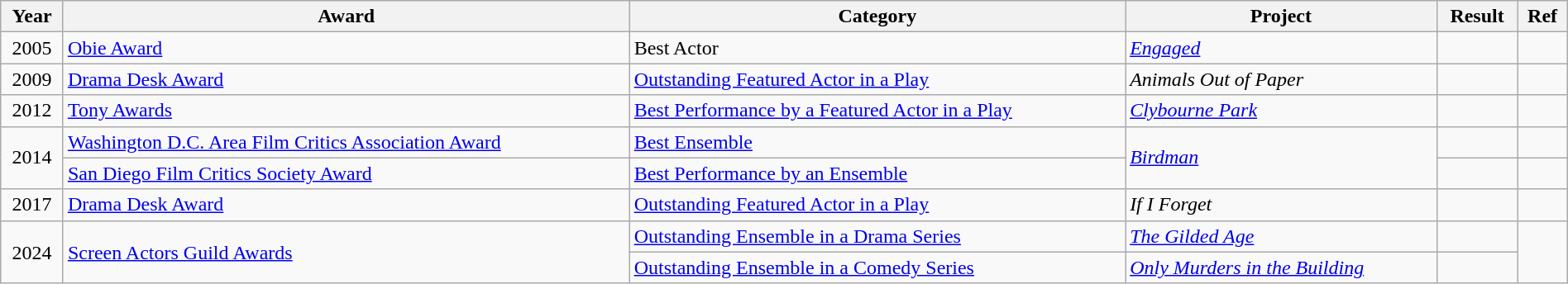<table class="wikitable" width="100%">
<tr>
<th>Year</th>
<th>Award</th>
<th>Category</th>
<th>Project</th>
<th>Result</th>
<th>Ref</th>
</tr>
<tr>
<td align="center">2005</td>
<td><a href='#'>Obie Award</a></td>
<td>Best Actor</td>
<td><em><a href='#'>Engaged</a></em></td>
<td></td>
<td align="center"></td>
</tr>
<tr>
<td align="center">2009</td>
<td><a href='#'>Drama Desk Award</a></td>
<td><a href='#'>Outstanding Featured Actor in a Play</a></td>
<td><em>Animals Out of Paper</em></td>
<td></td>
<td align="center"></td>
</tr>
<tr>
<td align="center">2012</td>
<td><a href='#'>Tony Awards</a></td>
<td><a href='#'>Best Performance by a Featured Actor in a Play</a></td>
<td><em><a href='#'>Clybourne Park</a></em></td>
<td></td>
<td align="center"></td>
</tr>
<tr>
<td rowspan="2" align="center">2014</td>
<td><a href='#'>Washington D.C. Area Film Critics Association Award</a></td>
<td><a href='#'>Best Ensemble</a></td>
<td rowspan="2"><em><a href='#'>Birdman</a></em></td>
<td></td>
<td align="center"></td>
</tr>
<tr>
<td><a href='#'>San Diego Film Critics Society Award</a></td>
<td><a href='#'>Best Performance by an Ensemble</a></td>
<td></td>
<td align="center"></td>
</tr>
<tr>
<td align="center">2017</td>
<td><a href='#'>Drama Desk Award</a></td>
<td><a href='#'>Outstanding Featured Actor in a Play</a></td>
<td><em>If I Forget</em></td>
<td></td>
<td align="center"></td>
</tr>
<tr>
<td rowspan="2" align="center">2024</td>
<td rowspan="2"><a href='#'>Screen Actors Guild Awards</a></td>
<td><a href='#'>Outstanding Ensemble in a Drama Series</a></td>
<td><em><a href='#'>The Gilded Age</a></em></td>
<td></td>
<td rowspan="2" align="center"></td>
</tr>
<tr>
<td><a href='#'>Outstanding Ensemble in a Comedy Series</a></td>
<td><em><a href='#'>Only Murders in the Building</a></em></td>
<td></td>
</tr>
</table>
